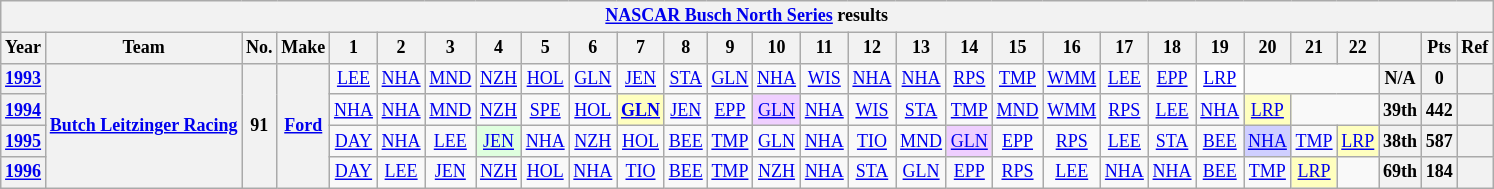<table class="wikitable" style="text-align:center; font-size:75%">
<tr>
<th colspan=29><a href='#'>NASCAR Busch North Series</a> results</th>
</tr>
<tr>
<th>Year</th>
<th>Team</th>
<th>No.</th>
<th>Make</th>
<th>1</th>
<th>2</th>
<th>3</th>
<th>4</th>
<th>5</th>
<th>6</th>
<th>7</th>
<th>8</th>
<th>9</th>
<th>10</th>
<th>11</th>
<th>12</th>
<th>13</th>
<th>14</th>
<th>15</th>
<th>16</th>
<th>17</th>
<th>18</th>
<th>19</th>
<th>20</th>
<th>21</th>
<th>22</th>
<th></th>
<th>Pts</th>
<th>Ref</th>
</tr>
<tr>
<th><a href='#'>1993</a></th>
<th rowspan=4><a href='#'>Butch Leitzinger Racing</a></th>
<th rowspan=4>91</th>
<th rowspan=4><a href='#'>Ford</a></th>
<td><a href='#'>LEE</a></td>
<td><a href='#'>NHA</a></td>
<td><a href='#'>MND</a></td>
<td><a href='#'>NZH</a></td>
<td><a href='#'>HOL</a></td>
<td><a href='#'>GLN</a></td>
<td><a href='#'>JEN</a></td>
<td><a href='#'>STA</a></td>
<td><a href='#'>GLN</a></td>
<td><a href='#'>NHA</a></td>
<td><a href='#'>WIS</a></td>
<td><a href='#'>NHA</a></td>
<td><a href='#'>NHA</a></td>
<td><a href='#'>RPS</a></td>
<td><a href='#'>TMP</a></td>
<td><a href='#'>WMM</a></td>
<td><a href='#'>LEE</a></td>
<td><a href='#'>EPP</a></td>
<td style="background:#FFFFFF;"><a href='#'>LRP</a><br></td>
<td colspan=3></td>
<th>N/A</th>
<th>0</th>
<th></th>
</tr>
<tr>
<th><a href='#'>1994</a></th>
<td><a href='#'>NHA</a></td>
<td><a href='#'>NHA</a></td>
<td><a href='#'>MND</a></td>
<td><a href='#'>NZH</a></td>
<td><a href='#'>SPE</a></td>
<td><a href='#'>HOL</a></td>
<td style="background:#FFFFBF;"><strong><a href='#'>GLN</a></strong><br></td>
<td><a href='#'>JEN</a></td>
<td><a href='#'>EPP</a></td>
<td style="background:#EFCFFF;"><a href='#'>GLN</a><br></td>
<td><a href='#'>NHA</a></td>
<td><a href='#'>WIS</a></td>
<td><a href='#'>STA</a></td>
<td><a href='#'>TMP</a></td>
<td><a href='#'>MND</a></td>
<td><a href='#'>WMM</a></td>
<td><a href='#'>RPS</a></td>
<td><a href='#'>LEE</a></td>
<td><a href='#'>NHA</a></td>
<td style="background:#FFFFBF;"><a href='#'>LRP</a><br></td>
<td colspan=2></td>
<th>39th</th>
<th>442</th>
<th></th>
</tr>
<tr>
<th><a href='#'>1995</a></th>
<td><a href='#'>DAY</a></td>
<td><a href='#'>NHA</a></td>
<td><a href='#'>LEE</a></td>
<td style="background:#DFFFDF;"><a href='#'>JEN</a><br></td>
<td><a href='#'>NHA</a></td>
<td><a href='#'>NZH</a></td>
<td><a href='#'>HOL</a></td>
<td><a href='#'>BEE</a></td>
<td><a href='#'>TMP</a></td>
<td><a href='#'>GLN</a></td>
<td><a href='#'>NHA</a></td>
<td><a href='#'>TIO</a></td>
<td><a href='#'>MND</a></td>
<td style="background:#EFCFFF;"><a href='#'>GLN</a><br></td>
<td><a href='#'>EPP</a></td>
<td><a href='#'>RPS</a></td>
<td><a href='#'>LEE</a></td>
<td><a href='#'>STA</a></td>
<td><a href='#'>BEE</a></td>
<td style="background:#CFCFFF;"><a href='#'>NHA</a><br></td>
<td><a href='#'>TMP</a></td>
<td style="background:#FFFFBF;"><a href='#'>LRP</a><br></td>
<th>38th</th>
<th>587</th>
<th></th>
</tr>
<tr>
<th><a href='#'>1996</a></th>
<td><a href='#'>DAY</a></td>
<td><a href='#'>LEE</a></td>
<td><a href='#'>JEN</a></td>
<td><a href='#'>NZH</a></td>
<td><a href='#'>HOL</a></td>
<td><a href='#'>NHA</a></td>
<td><a href='#'>TIO</a></td>
<td><a href='#'>BEE</a></td>
<td><a href='#'>TMP</a></td>
<td><a href='#'>NZH</a></td>
<td><a href='#'>NHA</a></td>
<td><a href='#'>STA</a></td>
<td><a href='#'>GLN</a></td>
<td><a href='#'>EPP</a></td>
<td><a href='#'>RPS</a></td>
<td><a href='#'>LEE</a></td>
<td><a href='#'>NHA</a></td>
<td><a href='#'>NHA</a></td>
<td><a href='#'>BEE</a></td>
<td><a href='#'>TMP</a></td>
<td style="background:#FFFFBF;"><a href='#'>LRP</a><br></td>
<td></td>
<th>69th</th>
<th>184</th>
<th></th>
</tr>
</table>
